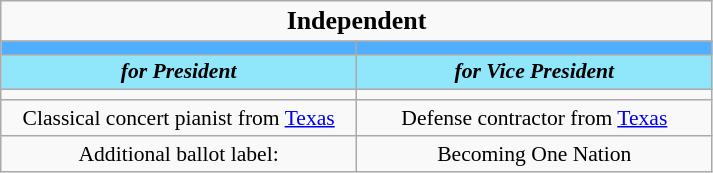<table class="wikitable" style="font-size:90%; text-align:center;">
<tr>
<td colspan=2><big><strong>Independent</strong></big></td>
</tr>
<tr>
<th style="font-size:135%; background:#50AEFF"></th>
<th style="font-size:135%; background:#50AEFF"></th>
</tr>
<tr style="color:#000; background:#90E6FA; font-size:100%">
<td><strong><em>for President</em></strong></td>
<td><strong><em>for Vice President</em></strong></td>
</tr>
<tr>
<td></td>
<td></td>
</tr>
<tr>
<td style=width:16em>Classical concert pianist from <a href='#'>Texas</a></td>
<td style=width:16em>Defense contractor from <a href='#'>Texas</a></td>
</tr>
<tr>
<td>Additional ballot label:</td>
<td>Becoming One Nation</td>
</tr>
</table>
